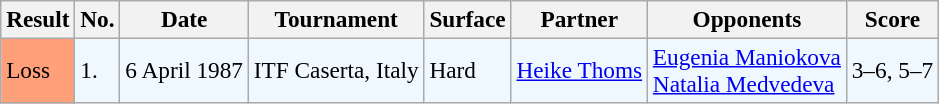<table class="sortable wikitable" style="font-size:97%;">
<tr>
<th>Result</th>
<th>No.</th>
<th>Date</th>
<th>Tournament</th>
<th>Surface</th>
<th>Partner</th>
<th>Opponents</th>
<th class="unsortable">Score</th>
</tr>
<tr style="background:#f0f8ff;">
<td style="background:#ffa07a;">Loss</td>
<td>1.</td>
<td>6 April 1987</td>
<td>ITF Caserta, Italy</td>
<td>Hard</td>
<td> <a href='#'>Heike Thoms</a></td>
<td> <a href='#'>Eugenia Maniokova</a> <br>  <a href='#'>Natalia Medvedeva</a></td>
<td>3–6, 5–7</td>
</tr>
</table>
